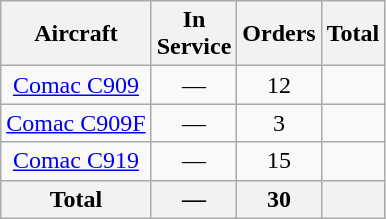<table class=wikitable style="border-collapse:collapse; text-align:center">
<tr>
<th>Aircraft</th>
<th>In<br>Service</th>
<th>Orders</th>
<th>Total</th>
</tr>
<tr>
<td><a href='#'>Comac C909</a></td>
<td>—</td>
<td>12</td>
<td></td>
</tr>
<tr>
<td><a href='#'>Comac C909F</a></td>
<td>—</td>
<td>3</td>
<td></td>
</tr>
<tr>
<td><a href='#'>Comac C919</a></td>
<td>—</td>
<td>15</td>
<td></td>
</tr>
<tr>
<th>Total</th>
<th>—</th>
<th>30</th>
<th></th>
</tr>
</table>
